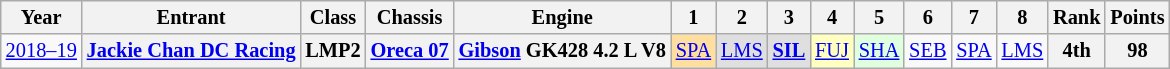<table class="wikitable" style="text-align:center; font-size:85%">
<tr>
<th>Year</th>
<th>Entrant</th>
<th>Class</th>
<th>Chassis</th>
<th>Engine</th>
<th>1</th>
<th>2</th>
<th>3</th>
<th>4</th>
<th>5</th>
<th>6</th>
<th>7</th>
<th>8</th>
<th>Rank</th>
<th>Points</th>
</tr>
<tr>
<td nowrap><a href='#'>2018–19</a></td>
<th nowrap><a href='#'>Jackie Chan DC Racing</a></th>
<th>LMP2</th>
<th nowrap><a href='#'>Oreca 07</a></th>
<th nowrap><a href='#'>Gibson</a> GK428 4.2 L V8</th>
<td style="background:#FFDF9F;"><a href='#'>SPA</a><br></td>
<td style="background:#DFDFDF;"><a href='#'>LMS</a><br></td>
<td style="background:#DFDFDF;"><strong><a href='#'>SIL</a></strong><br></td>
<td style="background:#FFFFBF;"><a href='#'>FUJ</a><br></td>
<td style="background:#DFFFDF;"><a href='#'>SHA</a><br></td>
<td><a href='#'>SEB</a></td>
<td><a href='#'>SPA</a></td>
<td><a href='#'>LMS</a></td>
<th>4th</th>
<th>98</th>
</tr>
</table>
